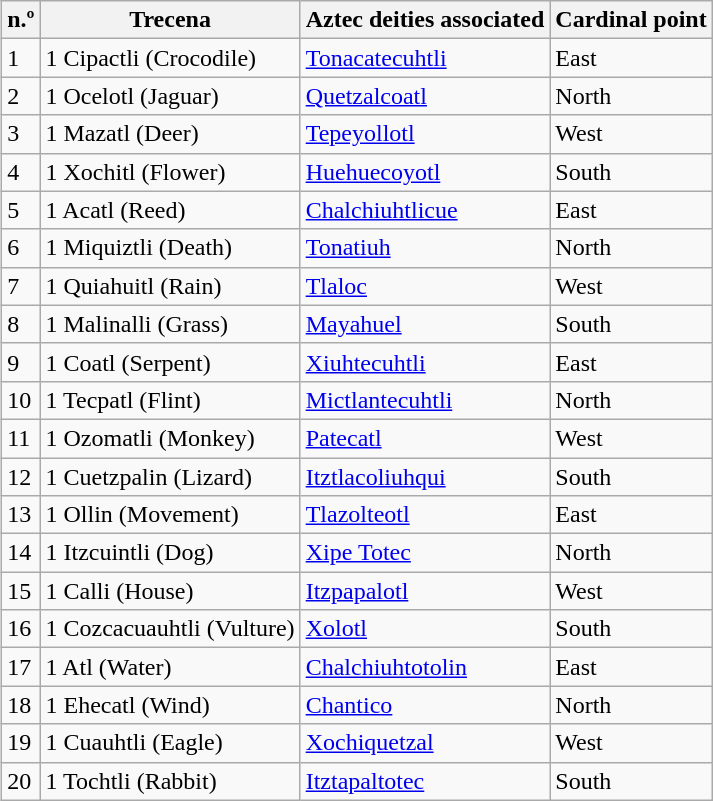<table class="wikitable" align="right">
<tr>
<th>n.º</th>
<th>Trecena</th>
<th>Aztec deities associated</th>
<th>Cardinal point</th>
</tr>
<tr>
<td>1</td>
<td>1 Cipactli (Crocodile)</td>
<td><a href='#'>Tonacatecuhtli</a></td>
<td>East</td>
</tr>
<tr>
<td>2</td>
<td>1 Ocelotl (Jaguar)</td>
<td><a href='#'>Quetzalcoatl</a></td>
<td>North</td>
</tr>
<tr>
<td>3</td>
<td>1 Mazatl (Deer)</td>
<td><a href='#'>Tepeyollotl</a></td>
<td>West</td>
</tr>
<tr>
<td>4</td>
<td>1 Xochitl (Flower)</td>
<td><a href='#'>Huehuecoyotl</a></td>
<td>South</td>
</tr>
<tr>
<td>5</td>
<td>1 Acatl (Reed)</td>
<td><a href='#'>Chalchiuhtlicue</a></td>
<td>East</td>
</tr>
<tr>
<td>6</td>
<td>1 Miquiztli (Death)</td>
<td><a href='#'>Tonatiuh</a></td>
<td>North</td>
</tr>
<tr>
<td>7</td>
<td>1 Quiahuitl (Rain)</td>
<td><a href='#'>Tlaloc</a></td>
<td>West</td>
</tr>
<tr>
<td>8</td>
<td>1 Malinalli (Grass)</td>
<td><a href='#'>Mayahuel</a></td>
<td>South</td>
</tr>
<tr>
<td>9</td>
<td>1 Coatl (Serpent)</td>
<td><a href='#'>Xiuhtecuhtli</a></td>
<td>East</td>
</tr>
<tr>
<td>10</td>
<td>1 Tecpatl (Flint)</td>
<td><a href='#'>Mictlantecuhtli</a></td>
<td>North</td>
</tr>
<tr>
<td>11</td>
<td>1 Ozomatli (Monkey)</td>
<td><a href='#'>Patecatl</a></td>
<td>West</td>
</tr>
<tr>
<td>12</td>
<td>1 Cuetzpalin (Lizard)</td>
<td><a href='#'>Itztlacoliuhqui</a></td>
<td>South</td>
</tr>
<tr>
<td>13</td>
<td>1 Ollin (Movement)</td>
<td><a href='#'>Tlazolteotl</a></td>
<td>East</td>
</tr>
<tr>
<td>14</td>
<td>1 Itzcuintli (Dog)</td>
<td><a href='#'>Xipe Totec</a></td>
<td>North</td>
</tr>
<tr>
<td>15</td>
<td>1 Calli (House)</td>
<td><a href='#'>Itzpapalotl</a></td>
<td>West</td>
</tr>
<tr>
<td>16</td>
<td>1 Cozcacuauhtli (Vulture)</td>
<td><a href='#'>Xolotl</a></td>
<td>South</td>
</tr>
<tr>
<td>17</td>
<td>1 Atl (Water)</td>
<td><a href='#'>Chalchiuhtotolin</a></td>
<td>East</td>
</tr>
<tr>
<td>18</td>
<td>1 Ehecatl (Wind)</td>
<td><a href='#'>Chantico</a></td>
<td>North</td>
</tr>
<tr>
<td>19</td>
<td>1 Cuauhtli (Eagle)</td>
<td><a href='#'>Xochiquetzal</a></td>
<td>West</td>
</tr>
<tr>
<td>20</td>
<td>1 Tochtli (Rabbit)</td>
<td><a href='#'>Itztapaltotec</a></td>
<td>South</td>
</tr>
</table>
